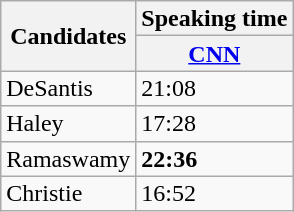<table class="wikitable sortable" style="display:inline-table;line-height:16px;">
<tr>
<th rowspan=2>Candidates</th>
<th colspan=2>Speaking time</th>
</tr>
<tr>
<th><a href='#'>CNN</a></th>
</tr>
<tr>
<td>DeSantis</td>
<td>21:08</td>
</tr>
<tr>
<td>Haley</td>
<td>17:28</td>
</tr>
<tr>
<td>Ramaswamy</td>
<td><strong>22:36</strong></td>
</tr>
<tr>
<td>Christie</td>
<td>16:52</td>
</tr>
</table>
